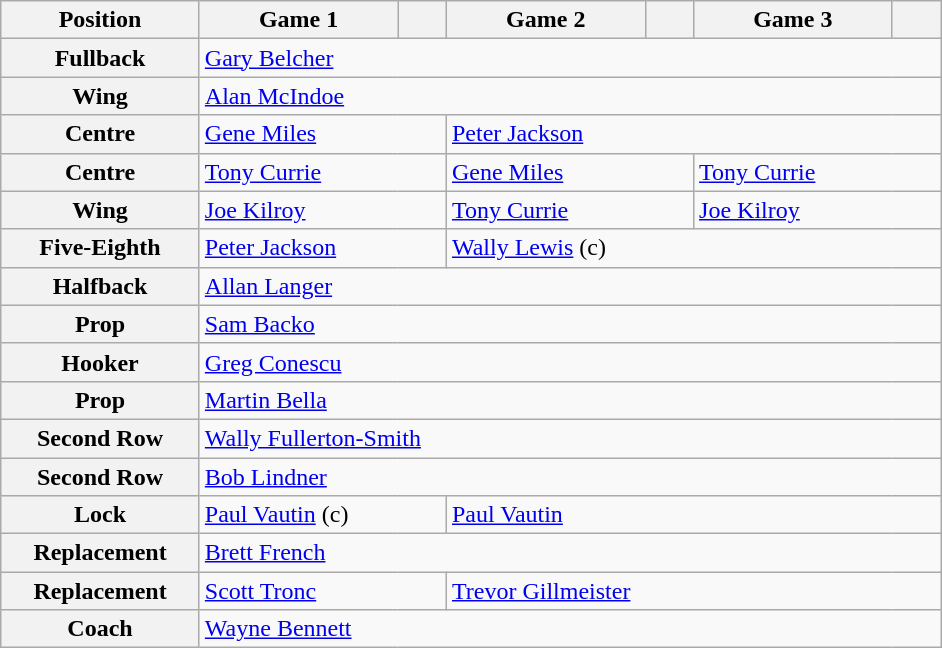<table class="wikitable">
<tr>
<th width="125">Position</th>
<th width="125">Game 1</th>
<th width="25"></th>
<th width="125">Game 2</th>
<th width="25"></th>
<th width="125">Game 3</th>
<th width="25"></th>
</tr>
<tr>
<th>Fullback</th>
<td colspan="6"> <a href='#'>Gary Belcher</a></td>
</tr>
<tr>
<th>Wing</th>
<td colspan="6"> <a href='#'>Alan McIndoe</a></td>
</tr>
<tr>
<th>Centre</th>
<td colspan="2"> <a href='#'>Gene Miles</a></td>
<td colspan="4"> <a href='#'>Peter Jackson</a></td>
</tr>
<tr>
<th>Centre</th>
<td colspan="2"> <a href='#'>Tony Currie</a></td>
<td colspan="2"> <a href='#'>Gene Miles</a></td>
<td colspan="2"> <a href='#'>Tony Currie</a></td>
</tr>
<tr>
<th>Wing</th>
<td colspan="2"> <a href='#'>Joe Kilroy</a></td>
<td colspan="2"> <a href='#'>Tony Currie</a></td>
<td colspan="2"> <a href='#'>Joe Kilroy</a></td>
</tr>
<tr>
<th>Five-Eighth</th>
<td colspan="2"> <a href='#'>Peter Jackson</a></td>
<td colspan="4"> <a href='#'>Wally Lewis</a> (c)</td>
</tr>
<tr>
<th>Halfback</th>
<td colspan="6"> <a href='#'>Allan Langer</a></td>
</tr>
<tr>
<th>Prop</th>
<td colspan="6"> <a href='#'>Sam Backo</a></td>
</tr>
<tr>
<th>Hooker</th>
<td colspan="6"> <a href='#'>Greg Conescu</a></td>
</tr>
<tr>
<th>Prop</th>
<td colspan="6"> <a href='#'>Martin Bella</a></td>
</tr>
<tr>
<th>Second Row</th>
<td colspan="6"> <a href='#'>Wally Fullerton-Smith</a></td>
</tr>
<tr>
<th>Second Row</th>
<td colspan="6"> <a href='#'>Bob Lindner</a></td>
</tr>
<tr>
<th>Lock</th>
<td colspan="2"> <a href='#'>Paul Vautin</a> (c)</td>
<td colspan="4"> <a href='#'>Paul Vautin</a></td>
</tr>
<tr>
<th>Replacement</th>
<td colspan="6"> <a href='#'>Brett French</a></td>
</tr>
<tr>
<th>Replacement</th>
<td colspan="2"> <a href='#'>Scott Tronc</a></td>
<td colspan="4"> <a href='#'>Trevor Gillmeister</a></td>
</tr>
<tr>
<th>Coach</th>
<td colspan="8"> <a href='#'>Wayne Bennett</a></td>
</tr>
</table>
